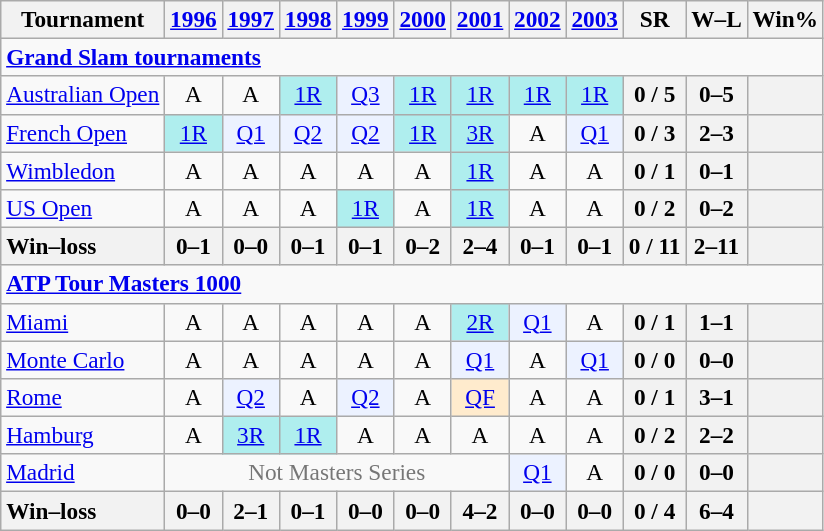<table class=wikitable style=text-align:center;font-size:97%>
<tr>
<th>Tournament</th>
<th><a href='#'>1996</a></th>
<th><a href='#'>1997</a></th>
<th><a href='#'>1998</a></th>
<th><a href='#'>1999</a></th>
<th><a href='#'>2000</a></th>
<th><a href='#'>2001</a></th>
<th><a href='#'>2002</a></th>
<th><a href='#'>2003</a></th>
<th>SR</th>
<th>W–L</th>
<th>Win%</th>
</tr>
<tr>
<td colspan=25 style=text-align:left><a href='#'><strong>Grand Slam tournaments</strong></a></td>
</tr>
<tr>
<td align=left><a href='#'>Australian Open</a></td>
<td>A</td>
<td>A</td>
<td bgcolor=afeeee><a href='#'>1R</a></td>
<td bgcolor=ecf2ff><a href='#'>Q3</a></td>
<td bgcolor=afeeee><a href='#'>1R</a></td>
<td bgcolor=afeeee><a href='#'>1R</a></td>
<td bgcolor=afeeee><a href='#'>1R</a></td>
<td bgcolor=afeeee><a href='#'>1R</a></td>
<th>0 / 5</th>
<th>0–5</th>
<th></th>
</tr>
<tr>
<td align=left><a href='#'>French Open</a></td>
<td bgcolor=afeeee><a href='#'>1R</a></td>
<td bgcolor=ecf2ff><a href='#'>Q1</a></td>
<td bgcolor=ecf2ff><a href='#'>Q2</a></td>
<td bgcolor=ecf2ff><a href='#'>Q2</a></td>
<td bgcolor=afeeee><a href='#'>1R</a></td>
<td bgcolor=afeeee><a href='#'>3R</a></td>
<td>A</td>
<td bgcolor=ecf2ff><a href='#'>Q1</a></td>
<th>0 / 3</th>
<th>2–3</th>
<th></th>
</tr>
<tr>
<td align=left><a href='#'>Wimbledon</a></td>
<td>A</td>
<td>A</td>
<td>A</td>
<td>A</td>
<td>A</td>
<td bgcolor=afeeee><a href='#'>1R</a></td>
<td>A</td>
<td>A</td>
<th>0 / 1</th>
<th>0–1</th>
<th></th>
</tr>
<tr>
<td align=left><a href='#'>US Open</a></td>
<td>A</td>
<td>A</td>
<td>A</td>
<td bgcolor=afeeee><a href='#'>1R</a></td>
<td>A</td>
<td bgcolor=afeeee><a href='#'>1R</a></td>
<td>A</td>
<td>A</td>
<th>0 / 2</th>
<th>0–2</th>
<th></th>
</tr>
<tr>
<th style=text-align:left><strong>Win–loss</strong></th>
<th>0–1</th>
<th>0–0</th>
<th>0–1</th>
<th>0–1</th>
<th>0–2</th>
<th>2–4</th>
<th>0–1</th>
<th>0–1</th>
<th>0 / 11</th>
<th>2–11</th>
<th></th>
</tr>
<tr>
<td colspan=25 style=text-align:left><strong><a href='#'>ATP Tour Masters 1000</a></strong></td>
</tr>
<tr>
<td align=left><a href='#'>Miami</a></td>
<td>A</td>
<td>A</td>
<td>A</td>
<td>A</td>
<td>A</td>
<td bgcolor=afeeee><a href='#'>2R</a></td>
<td bgcolor=ecf2ff><a href='#'>Q1</a></td>
<td>A</td>
<th>0 / 1</th>
<th>1–1</th>
<th></th>
</tr>
<tr>
<td align=left><a href='#'>Monte Carlo</a></td>
<td>A</td>
<td>A</td>
<td>A</td>
<td>A</td>
<td>A</td>
<td bgcolor=ecf2ff><a href='#'>Q1</a></td>
<td>A</td>
<td bgcolor=ecf2ff><a href='#'>Q1</a></td>
<th>0 / 0</th>
<th>0–0</th>
<th></th>
</tr>
<tr>
<td align=left><a href='#'>Rome</a></td>
<td>A</td>
<td bgcolor=ecf2ff><a href='#'>Q2</a></td>
<td>A</td>
<td bgcolor=ecf2ff><a href='#'>Q2</a></td>
<td>A</td>
<td bgcolor=ffebcd><a href='#'>QF</a></td>
<td>A</td>
<td>A</td>
<th>0 / 1</th>
<th>3–1</th>
<th></th>
</tr>
<tr>
<td align=left><a href='#'>Hamburg</a></td>
<td>A</td>
<td bgcolor=afeeee><a href='#'>3R</a></td>
<td bgcolor=afeeee><a href='#'>1R</a></td>
<td>A</td>
<td>A</td>
<td>A</td>
<td>A</td>
<td>A</td>
<th>0 / 2</th>
<th>2–2</th>
<th></th>
</tr>
<tr>
<td align=left><a href='#'>Madrid</a></td>
<td colspan=6 style=color:#767676>Not Masters Series</td>
<td bgcolor=ecf2ff><a href='#'>Q1</a></td>
<td>A</td>
<th>0 / 0</th>
<th>0–0</th>
<th></th>
</tr>
<tr>
<th style=text-align:left><strong>Win–loss</strong></th>
<th>0–0</th>
<th>2–1</th>
<th>0–1</th>
<th>0–0</th>
<th>0–0</th>
<th>4–2</th>
<th>0–0</th>
<th>0–0</th>
<th>0 / 4</th>
<th>6–4</th>
<th></th>
</tr>
</table>
